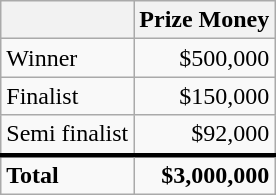<table class="wikitable sortable">
<tr>
<th></th>
<th>Prize Money</th>
</tr>
<tr>
<td>Winner</td>
<td style="text-align:right">$500,000</td>
</tr>
<tr>
<td>Finalist</td>
<td style="text-align:right">$150,000</td>
</tr>
<tr>
<td>Semi finalist</td>
<td style="text-align:right">$92,000</td>
</tr>
<tr>
<td style="border-top:medium solid"><strong>Total</strong></td>
<td style="border-top:medium solid; text-align:right"><strong>$3,000,000</strong></td>
</tr>
</table>
